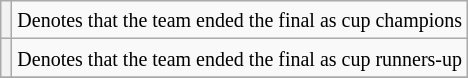<table class="wikitable plainrowheaders">
<tr>
<th scope="row"></th>
<td><small>Denotes that the team ended the final as cup champions</small></td>
</tr>
<tr>
<th scope="row"></th>
<td><small>Denotes that the team ended the final as cup runners-up</small></td>
</tr>
<tr>
</tr>
</table>
